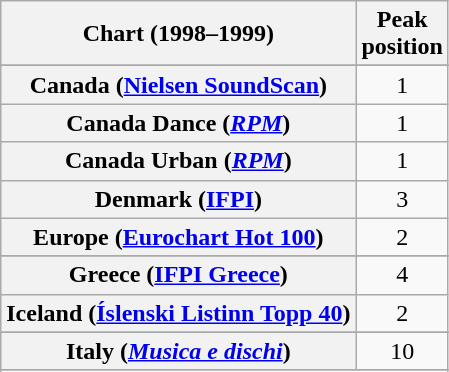<table class="wikitable sortable plainrowheaders" style="text-align:center">
<tr>
<th>Chart (1998–1999)</th>
<th>Peak<br>position</th>
</tr>
<tr>
</tr>
<tr>
</tr>
<tr>
</tr>
<tr>
</tr>
<tr>
</tr>
<tr>
<th scope="row">Canada (<a href='#'>Nielsen SoundScan</a>)</th>
<td align="center">1</td>
</tr>
<tr>
<th scope="row">Canada Dance (<a href='#'><em>RPM</em></a>)</th>
<td align="center">1</td>
</tr>
<tr>
<th scope="row">Canada Urban (<a href='#'><em>RPM</em></a>)</th>
<td align="center">1</td>
</tr>
<tr>
<th scope="row">Denmark (<a href='#'>IFPI</a>)</th>
<td align="center">3</td>
</tr>
<tr>
<th scope="row">Europe (<a href='#'>Eurochart Hot 100</a>)</th>
<td align="center">2</td>
</tr>
<tr>
</tr>
<tr>
</tr>
<tr>
<th scope="row">Greece (<a href='#'>IFPI Greece</a>)</th>
<td align="center">4</td>
</tr>
<tr>
<th scope="row">Iceland (<a href='#'>Íslenski Listinn Topp 40</a>)</th>
<td align="center">2</td>
</tr>
<tr>
</tr>
<tr>
<th scope="row">Italy (<em><a href='#'>Musica e dischi</a></em>)</th>
<td align="center">10</td>
</tr>
<tr>
</tr>
<tr>
</tr>
<tr>
</tr>
<tr>
</tr>
<tr>
</tr>
<tr>
</tr>
<tr>
</tr>
<tr>
</tr>
<tr>
</tr>
<tr>
</tr>
<tr>
</tr>
<tr>
</tr>
<tr>
</tr>
<tr>
</tr>
<tr>
</tr>
</table>
